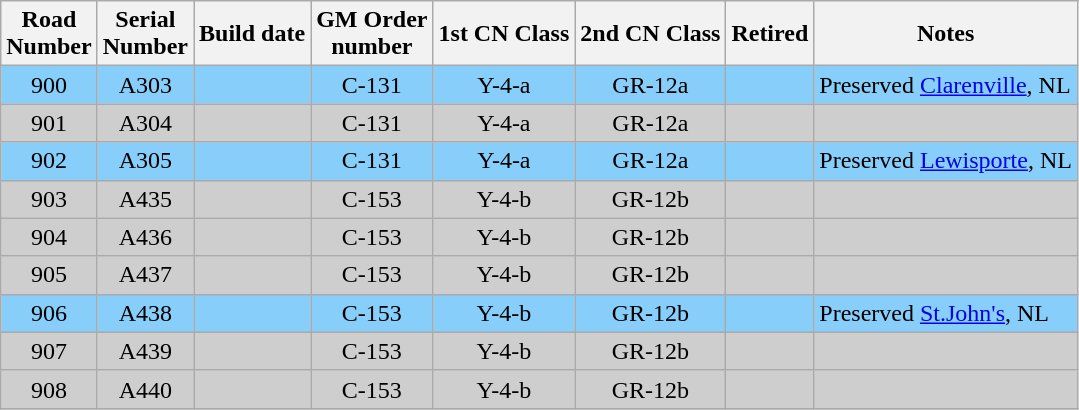<table class="wikitable sortable">
<tr>
<th>Road<br>Number</th>
<th>Serial<br>Number</th>
<th>Build date</th>
<th>GM Order<br>number</th>
<th>1st CN Class</th>
<th>2nd CN Class</th>
<th>Retired</th>
<th>Notes</th>
</tr>
<tr style="text-align:center; background-color:#87cefa">
<td>900</td>
<td>A303</td>
<td></td>
<td>C-131</td>
<td>Y-4-a</td>
<td>GR-12a</td>
<td></td>
<td style=text-align:left>Preserved <a href='#'>Clarenville</a>, NL</td>
</tr>
<tr style="text-align:center; background-color:#cecece">
<td>901</td>
<td>A304</td>
<td></td>
<td>C-131</td>
<td>Y-4-a</td>
<td>GR-12a</td>
<td></td>
<td style=text-align:left> </td>
</tr>
<tr style="text-align:center; background-color:#87cefa">
<td>902</td>
<td>A305</td>
<td></td>
<td>C-131</td>
<td>Y-4-a</td>
<td>GR-12a</td>
<td></td>
<td style=text-align:left>Preserved <a href='#'>Lewisporte</a>, NL</td>
</tr>
<tr style="text-align:center; background-color:#cecece">
<td>903</td>
<td>A435</td>
<td></td>
<td>C-153</td>
<td>Y-4-b</td>
<td>GR-12b</td>
<td></td>
<td style=text-align:left> </td>
</tr>
<tr style="text-align:center; background-color:#cecece">
<td>904</td>
<td>A436</td>
<td></td>
<td>C-153</td>
<td>Y-4-b</td>
<td>GR-12b</td>
<td></td>
<td style=text-align:left> </td>
</tr>
<tr style="text-align:center; background-color:#cecece">
<td>905</td>
<td>A437</td>
<td></td>
<td>C-153</td>
<td>Y-4-b</td>
<td>GR-12b</td>
<td></td>
<td style=text-align:left> </td>
</tr>
<tr style="text-align:center; background-color:#87cefa">
<td>906</td>
<td>A438</td>
<td></td>
<td>C-153</td>
<td>Y-4-b</td>
<td>GR-12b</td>
<td></td>
<td style=text-align:left>Preserved <a href='#'>St.John's</a>, NL</td>
</tr>
<tr style="text-align:center; background-color:#cecece">
<td>907</td>
<td>A439</td>
<td></td>
<td>C-153</td>
<td>Y-4-b</td>
<td>GR-12b</td>
<td></td>
<td style=text-align:left> </td>
</tr>
<tr style="text-align:center; background-color:#cecece">
<td>908</td>
<td>A440</td>
<td></td>
<td>C-153</td>
<td>Y-4-b</td>
<td>GR-12b</td>
<td></td>
<td style=text-align:left> </td>
</tr>
<tr>
</tr>
</table>
